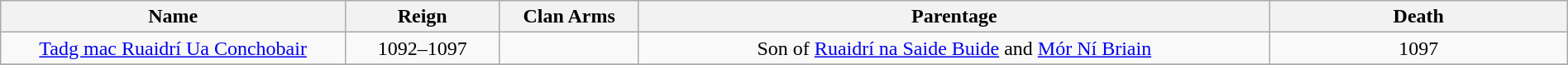<table style="text-align:center; width:100%" class="wikitable">
<tr>
<th style="width:22%">Name</th>
<th>Reign</th>
<th style="width:105px">Clan Arms</th>
<th>Parentage</th>
<th style="width:19%">Death</th>
</tr>
<tr>
<td><a href='#'>Tadg mac Ruaidrí Ua Conchobair</a></td>
<td>1092–1097</td>
<td></td>
<td>Son of <a href='#'>Ruaidrí na Saide Buide</a> and <a href='#'>Mór Ní Briain</a></td>
<td>1097</td>
</tr>
<tr>
</tr>
</table>
